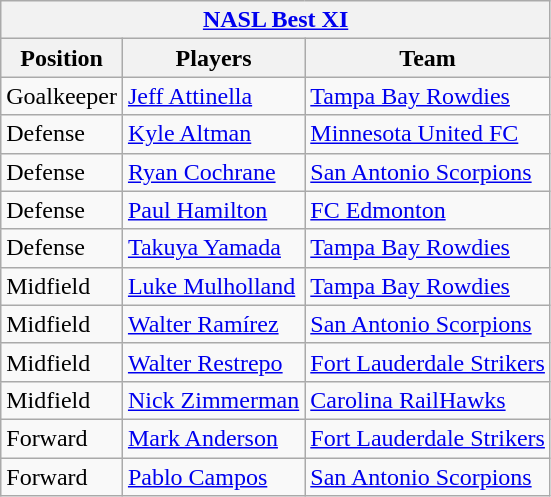<table class="wikitable">
<tr>
<th colspan=7><a href='#'>NASL Best XI</a></th>
</tr>
<tr>
<th>Position</th>
<th>Players</th>
<th>Team</th>
</tr>
<tr>
<td>Goalkeeper</td>
<td> <a href='#'>Jeff Attinella</a></td>
<td><a href='#'>Tampa Bay Rowdies</a></td>
</tr>
<tr>
<td>Defense</td>
<td> <a href='#'>Kyle Altman</a></td>
<td><a href='#'>Minnesota United FC</a></td>
</tr>
<tr>
<td>Defense</td>
<td> <a href='#'>Ryan Cochrane</a></td>
<td><a href='#'>San Antonio Scorpions</a></td>
</tr>
<tr>
<td>Defense</td>
<td> <a href='#'>Paul Hamilton</a></td>
<td><a href='#'>FC Edmonton</a></td>
</tr>
<tr>
<td>Defense</td>
<td> <a href='#'>Takuya Yamada</a></td>
<td><a href='#'>Tampa Bay Rowdies</a></td>
</tr>
<tr>
<td>Midfield</td>
<td> <a href='#'>Luke Mulholland</a></td>
<td><a href='#'>Tampa Bay Rowdies</a></td>
</tr>
<tr>
<td>Midfield</td>
<td> <a href='#'>Walter Ramírez</a></td>
<td><a href='#'>San Antonio Scorpions</a></td>
</tr>
<tr>
<td>Midfield</td>
<td> <a href='#'>Walter Restrepo</a></td>
<td><a href='#'>Fort Lauderdale Strikers</a></td>
</tr>
<tr>
<td>Midfield</td>
<td> <a href='#'>Nick Zimmerman</a></td>
<td><a href='#'>Carolina RailHawks</a></td>
</tr>
<tr>
<td>Forward</td>
<td> <a href='#'>Mark Anderson</a></td>
<td><a href='#'>Fort Lauderdale Strikers</a></td>
</tr>
<tr>
<td>Forward</td>
<td> <a href='#'>Pablo Campos</a></td>
<td><a href='#'>San Antonio Scorpions</a></td>
</tr>
</table>
